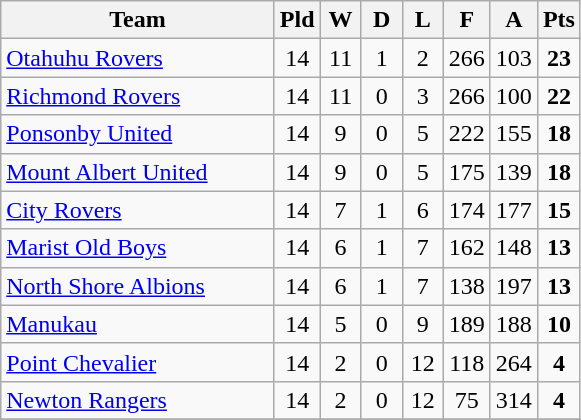<table class="wikitable" style="text-align:center;">
<tr>
<th width=175>Team</th>
<th width=20 abbr="Played">Pld</th>
<th width=20 abbr="Won">W</th>
<th width=20 abbr="Drawn">D</th>
<th width=20 abbr="Lost">L</th>
<th width=20 abbr="For">F</th>
<th width=20 abbr="Against">A</th>
<th width=20 abbr="Points">Pts</th>
</tr>
<tr>
<td style="text-align:left;"><a href='#'>Otahuhu Rovers</a></td>
<td>14</td>
<td>11</td>
<td>1</td>
<td>2</td>
<td>266</td>
<td>103</td>
<td><strong>23</strong></td>
</tr>
<tr>
<td style="text-align:left;"><a href='#'>Richmond Rovers</a></td>
<td>14</td>
<td>11</td>
<td>0</td>
<td>3</td>
<td>266</td>
<td>100</td>
<td><strong>22</strong></td>
</tr>
<tr>
<td style="text-align:left;"><a href='#'>Ponsonby United</a></td>
<td>14</td>
<td>9</td>
<td>0</td>
<td>5</td>
<td>222</td>
<td>155</td>
<td><strong>18</strong></td>
</tr>
<tr>
<td style="text-align:left;"><a href='#'>Mount Albert United</a></td>
<td>14</td>
<td>9</td>
<td>0</td>
<td>5</td>
<td>175</td>
<td>139</td>
<td><strong>18</strong></td>
</tr>
<tr>
<td style="text-align:left;"><a href='#'>City Rovers</a></td>
<td>14</td>
<td>7</td>
<td>1</td>
<td>6</td>
<td>174</td>
<td>177</td>
<td><strong>15</strong></td>
</tr>
<tr>
<td style="text-align:left;"><a href='#'>Marist Old Boys</a></td>
<td>14</td>
<td>6</td>
<td>1</td>
<td>7</td>
<td>162</td>
<td>148</td>
<td><strong>13</strong></td>
</tr>
<tr>
<td style="text-align:left;"><a href='#'>North Shore Albions</a></td>
<td>14</td>
<td>6</td>
<td>1</td>
<td>7</td>
<td>138</td>
<td>197</td>
<td><strong>13</strong></td>
</tr>
<tr>
<td style="text-align:left;"><a href='#'>Manukau</a></td>
<td>14</td>
<td>5</td>
<td>0</td>
<td>9</td>
<td>189</td>
<td>188</td>
<td><strong>10</strong></td>
</tr>
<tr>
<td style="text-align:left;"><a href='#'>Point Chevalier</a></td>
<td>14</td>
<td>2</td>
<td>0</td>
<td>12</td>
<td>118</td>
<td>264</td>
<td><strong>4</strong></td>
</tr>
<tr>
<td style="text-align:left;"><a href='#'>Newton Rangers</a></td>
<td>14</td>
<td>2</td>
<td>0</td>
<td>12</td>
<td>75</td>
<td>314</td>
<td><strong>4</strong></td>
</tr>
<tr>
</tr>
</table>
